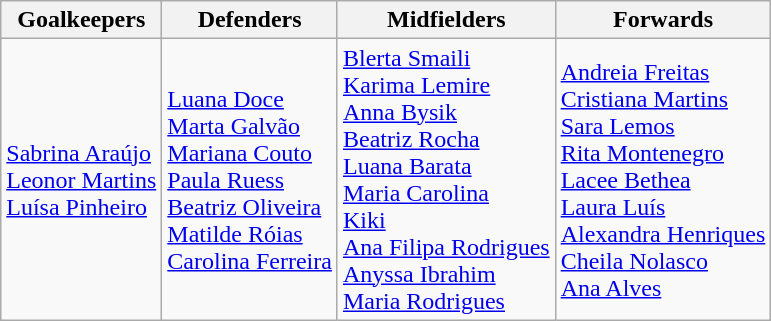<table class="wikitable">
<tr>
<th>Goalkeepers</th>
<th>Defenders</th>
<th>Midfielders</th>
<th>Forwards</th>
</tr>
<tr>
<td> <a href='#'>Sabrina Araújo</a> <br>  <a href='#'>Leonor Martins</a> <br>  <a href='#'>Luísa Pinheiro</a></td>
<td> <a href='#'>Luana Doce</a> <br>  <a href='#'>Marta Galvão</a> <br>  <a href='#'>Mariana Couto</a> <br>  <a href='#'>Paula Ruess</a> <br>  <a href='#'>Beatriz Oliveira</a> <br>  <a href='#'>Matilde Róias</a> <br>  <a href='#'>Carolina Ferreira</a></td>
<td> <a href='#'>Blerta Smaili</a> <br>  <a href='#'>Karima Lemire</a> <br>  <a href='#'>Anna Bysik</a> <br>  <a href='#'>Beatriz Rocha</a> <br>  <a href='#'>Luana Barata</a> <br>  <a href='#'>Maria Carolina</a> <br>  <a href='#'> Kiki</a> <br>  <a href='#'>Ana Filipa Rodrigues</a> <br>  <a href='#'>Anyssa Ibrahim</a> <br>  <a href='#'>Maria Rodrigues</a></td>
<td> <a href='#'>Andreia Freitas</a> <br>  <a href='#'>Cristiana Martins</a> <br>  <a href='#'>Sara Lemos</a> <br>  <a href='#'>Rita Montenegro</a> <br>  <a href='#'>Lacee Bethea</a> <br>  <a href='#'>Laura Luís</a> <br>  <a href='#'>Alexandra Henriques</a> <br>  <a href='#'>Cheila Nolasco</a> <br>  <a href='#'>Ana Alves</a></td>
</tr>
</table>
